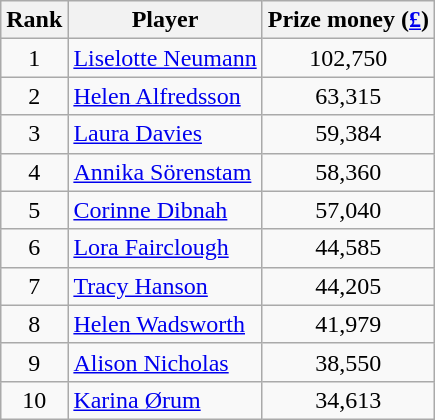<table class="wikitable">
<tr>
<th>Rank</th>
<th>Player</th>
<th>Prize money (<a href='#'>£</a>)</th>
</tr>
<tr>
<td align=center>1</td>
<td> <a href='#'>Liselotte Neumann</a></td>
<td align=center>102,750</td>
</tr>
<tr>
<td align=center>2</td>
<td> <a href='#'>Helen Alfredsson</a></td>
<td align=center>63,315</td>
</tr>
<tr>
<td align=center>3</td>
<td> <a href='#'>Laura Davies</a></td>
<td align=center>59,384</td>
</tr>
<tr>
<td align=center>4</td>
<td> <a href='#'>Annika Sörenstam</a></td>
<td align=center>58,360</td>
</tr>
<tr>
<td align=center>5</td>
<td> <a href='#'>Corinne Dibnah</a></td>
<td align=center>57,040</td>
</tr>
<tr>
<td align=center>6</td>
<td> <a href='#'>Lora Fairclough</a></td>
<td align=center>44,585</td>
</tr>
<tr>
<td align=center>7</td>
<td> <a href='#'>Tracy Hanson</a></td>
<td align=center>44,205</td>
</tr>
<tr>
<td align=center>8</td>
<td> <a href='#'>Helen Wadsworth</a></td>
<td align=center>41,979</td>
</tr>
<tr>
<td align=center>9</td>
<td> <a href='#'>Alison Nicholas</a></td>
<td align=center>38,550</td>
</tr>
<tr>
<td align=center>10</td>
<td> <a href='#'>Karina Ørum</a></td>
<td align=center>34,613</td>
</tr>
</table>
